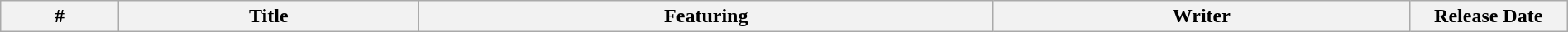<table class="wikitable plainrowheaders" style="width:100%;">
<tr>
<th>#</th>
<th>Title</th>
<th>Featuring</th>
<th>Writer</th>
<th width="120">Release Date<br>












</th>
</tr>
</table>
